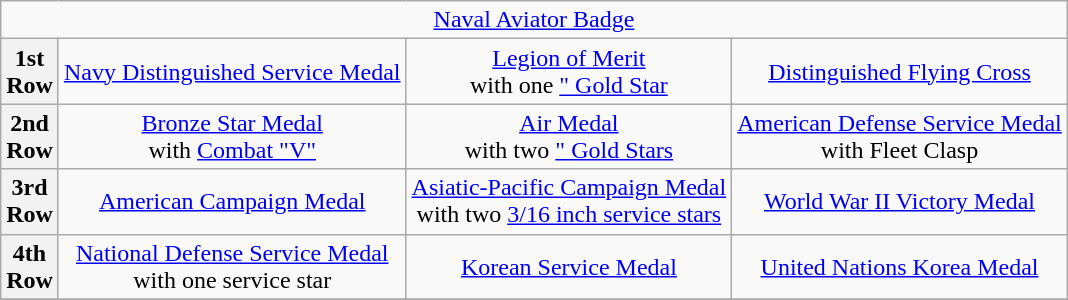<table class="wikitable" style="margin:1em auto; text-align:center;">
<tr>
<td colspan="14"><a href='#'>Naval Aviator Badge</a></td>
</tr>
<tr>
<th>1st<br>Row</th>
<td colspan="4"><a href='#'>Navy Distinguished Service Medal</a></td>
<td colspan="4"><a href='#'>Legion of Merit</a> <br>with one <a href='#'>" Gold Star</a></td>
<td colspan="4"><a href='#'>Distinguished Flying Cross</a></td>
</tr>
<tr>
<th>2nd<br>Row</th>
<td colspan="4"><a href='#'>Bronze Star Medal</a> <br>with <a href='#'>Combat "V"</a></td>
<td colspan="4"><a href='#'>Air Medal</a> <br>with two <a href='#'>" Gold Stars</a></td>
<td colspan="4"><a href='#'>American Defense Service Medal</a> <br>with Fleet Clasp</td>
</tr>
<tr>
<th>3rd<br>Row</th>
<td colspan="4"><a href='#'>American Campaign Medal</a></td>
<td colspan="4"><a href='#'>Asiatic-Pacific Campaign Medal</a> <br>with two <a href='#'>3/16 inch service stars</a></td>
<td colspan="4"><a href='#'>World War II Victory Medal</a></td>
</tr>
<tr>
<th>4th<br>Row</th>
<td colspan="4"><a href='#'>National Defense Service Medal</a> <br>with one service star</td>
<td colspan="4"><a href='#'>Korean Service Medal</a></td>
<td colspan="4"><a href='#'>United Nations Korea Medal</a></td>
</tr>
<tr>
</tr>
</table>
